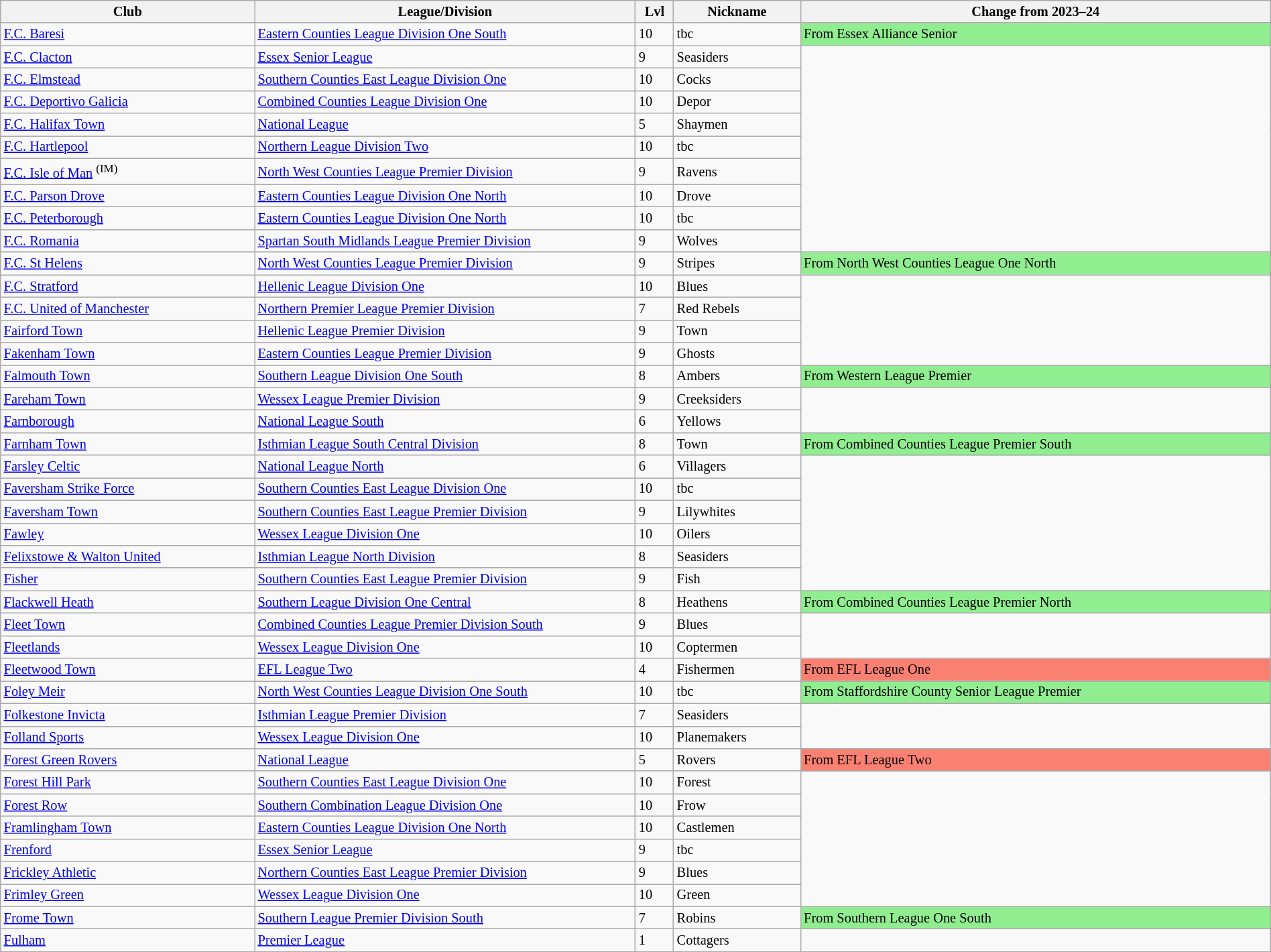<table class="wikitable sortable" width=100% style="font-size:85%">
<tr>
<th width=20%>Club</th>
<th width=30%>League/Division</th>
<th width=3%>Lvl</th>
<th width=10%>Nickname</th>
<th width=37%>Change from 2023–24</th>
</tr>
<tr>
<td><a href='#'>F.C. Baresi</a></td>
<td><a href='#'>Eastern Counties League Division One South</a></td>
<td>10</td>
<td>tbc</td>
<td style="background:lightgreen">From Essex Alliance Senior</td>
</tr>
<tr>
<td><a href='#'>F.C. Clacton</a></td>
<td><a href='#'>Essex Senior League</a></td>
<td>9</td>
<td>Seasiders</td>
</tr>
<tr>
<td><a href='#'>F.C. Elmstead</a></td>
<td><a href='#'>Southern Counties East League Division One</a></td>
<td>10</td>
<td>Cocks</td>
</tr>
<tr>
<td><a href='#'>F.C. Deportivo Galicia</a></td>
<td><a href='#'>Combined Counties League Division One</a></td>
<td>10</td>
<td>Depor</td>
</tr>
<tr>
<td><a href='#'>F.C. Halifax Town</a></td>
<td><a href='#'>National League</a></td>
<td>5</td>
<td>Shaymen</td>
</tr>
<tr>
<td><a href='#'>F.C. Hartlepool</a></td>
<td><a href='#'>Northern League Division Two</a></td>
<td>10</td>
<td>tbc</td>
</tr>
<tr>
<td><a href='#'>F.C. Isle of Man</a> <sup>(IM)</sup></td>
<td><a href='#'>North West Counties League Premier Division</a></td>
<td>9</td>
<td>Ravens</td>
</tr>
<tr>
<td><a href='#'>F.C. Parson Drove</a></td>
<td><a href='#'>Eastern Counties League Division One North</a></td>
<td>10</td>
<td>Drove</td>
</tr>
<tr>
<td><a href='#'>F.C. Peterborough</a></td>
<td><a href='#'>Eastern Counties League Division One North</a></td>
<td>10</td>
<td>tbc</td>
</tr>
<tr>
<td><a href='#'>F.C. Romania</a></td>
<td><a href='#'>Spartan South Midlands League Premier Division</a></td>
<td>9</td>
<td>Wolves</td>
</tr>
<tr>
<td><a href='#'>F.C. St Helens</a></td>
<td><a href='#'>North West Counties League Premier Division</a></td>
<td>9</td>
<td>Stripes</td>
<td style="background:lightgreen">From North West Counties League One North</td>
</tr>
<tr>
<td><a href='#'>F.C. Stratford</a></td>
<td><a href='#'>Hellenic League Division One</a></td>
<td>10</td>
<td>Blues</td>
</tr>
<tr>
<td><a href='#'>F.C. United of Manchester</a></td>
<td><a href='#'>Northern Premier League Premier Division</a></td>
<td>7</td>
<td>Red Rebels</td>
</tr>
<tr>
<td><a href='#'>Fairford Town</a></td>
<td><a href='#'>Hellenic League Premier Division</a></td>
<td>9</td>
<td>Town</td>
</tr>
<tr>
<td><a href='#'>Fakenham Town</a></td>
<td><a href='#'>Eastern Counties League Premier Division</a></td>
<td>9</td>
<td>Ghosts</td>
</tr>
<tr>
<td><a href='#'>Falmouth Town</a></td>
<td><a href='#'>Southern League Division One South</a></td>
<td>8</td>
<td>Ambers</td>
<td style="background:lightgreen">From Western League Premier</td>
</tr>
<tr>
<td><a href='#'>Fareham Town</a></td>
<td><a href='#'>Wessex League Premier Division</a></td>
<td>9</td>
<td>Creeksiders</td>
</tr>
<tr>
<td><a href='#'>Farnborough</a></td>
<td><a href='#'>National League South</a></td>
<td>6</td>
<td>Yellows</td>
</tr>
<tr>
<td><a href='#'>Farnham Town</a></td>
<td><a href='#'>Isthmian League South Central Division</a></td>
<td>8</td>
<td>Town</td>
<td style="background:lightgreen">From Combined Counties League Premier South</td>
</tr>
<tr>
<td><a href='#'>Farsley Celtic</a></td>
<td><a href='#'>National League North</a></td>
<td>6</td>
<td>Villagers</td>
</tr>
<tr>
<td><a href='#'>Faversham Strike Force</a></td>
<td><a href='#'>Southern Counties East League Division One</a></td>
<td>10</td>
<td>tbc</td>
</tr>
<tr>
<td><a href='#'>Faversham Town</a></td>
<td><a href='#'>Southern Counties East League Premier Division</a></td>
<td>9</td>
<td>Lilywhites</td>
</tr>
<tr>
<td><a href='#'>Fawley</a></td>
<td><a href='#'>Wessex League Division One</a></td>
<td>10</td>
<td>Oilers</td>
</tr>
<tr>
<td><a href='#'>Felixstowe & Walton United</a></td>
<td><a href='#'>Isthmian League North Division</a></td>
<td>8</td>
<td>Seasiders</td>
</tr>
<tr>
<td><a href='#'>Fisher</a></td>
<td><a href='#'>Southern Counties East League Premier Division</a></td>
<td>9</td>
<td>Fish</td>
</tr>
<tr>
<td><a href='#'>Flackwell Heath</a></td>
<td><a href='#'>Southern League Division One Central</a></td>
<td>8</td>
<td>Heathens</td>
<td style="background:lightgreen">From Combined Counties League Premier North</td>
</tr>
<tr>
<td><a href='#'>Fleet Town</a></td>
<td><a href='#'>Combined Counties League Premier Division South</a></td>
<td>9</td>
<td>Blues</td>
</tr>
<tr>
<td><a href='#'>Fleetlands</a></td>
<td><a href='#'>Wessex League Division One</a></td>
<td>10</td>
<td>Coptermen</td>
</tr>
<tr>
<td><a href='#'>Fleetwood Town</a></td>
<td><a href='#'>EFL League Two</a></td>
<td>4</td>
<td>Fishermen</td>
<td style="background:salmon">From EFL League One</td>
</tr>
<tr>
<td><a href='#'>Foley Meir</a></td>
<td><a href='#'>North West Counties League Division One South</a></td>
<td>10</td>
<td>tbc</td>
<td style="background:lightgreen">From Staffordshire County Senior League Premier</td>
</tr>
<tr>
<td><a href='#'>Folkestone Invicta</a></td>
<td><a href='#'>Isthmian League Premier Division</a></td>
<td>7</td>
<td>Seasiders</td>
</tr>
<tr>
<td><a href='#'>Folland Sports</a></td>
<td><a href='#'>Wessex League Division One</a></td>
<td>10</td>
<td>Planemakers</td>
</tr>
<tr>
<td><a href='#'>Forest Green Rovers</a></td>
<td><a href='#'>National League</a></td>
<td>5</td>
<td>Rovers</td>
<td style="background:salmon">From EFL League Two</td>
</tr>
<tr>
<td><a href='#'>Forest Hill Park</a></td>
<td><a href='#'>Southern Counties East League Division One</a></td>
<td>10</td>
<td>Forest</td>
</tr>
<tr>
<td><a href='#'>Forest Row</a></td>
<td><a href='#'>Southern Combination League Division One</a></td>
<td>10</td>
<td>Frow</td>
</tr>
<tr>
<td><a href='#'>Framlingham Town</a></td>
<td><a href='#'>Eastern Counties League Division One North</a></td>
<td>10</td>
<td>Castlemen</td>
</tr>
<tr>
<td><a href='#'>Frenford</a></td>
<td><a href='#'>Essex Senior League</a></td>
<td>9</td>
<td>tbc</td>
</tr>
<tr>
<td><a href='#'>Frickley Athletic</a></td>
<td><a href='#'>Northern Counties East League Premier Division</a></td>
<td>9</td>
<td>Blues</td>
</tr>
<tr>
<td><a href='#'>Frimley Green</a></td>
<td><a href='#'>Wessex League Division One</a></td>
<td>10</td>
<td>Green</td>
</tr>
<tr>
<td><a href='#'>Frome Town</a></td>
<td><a href='#'>Southern League Premier Division South</a></td>
<td>7</td>
<td>Robins</td>
<td style="background:lightgreen">From Southern League One South</td>
</tr>
<tr>
<td><a href='#'>Fulham</a></td>
<td><a href='#'>Premier League</a></td>
<td>1</td>
<td>Cottagers</td>
</tr>
<tr>
</tr>
</table>
